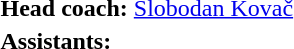<table>
<tr>
<td><strong>Head coach:</strong></td>
<td><a href='#'>Slobodan Kovač</a></td>
</tr>
<tr>
<td><strong>Assistants:</strong></td>
<td></td>
</tr>
</table>
